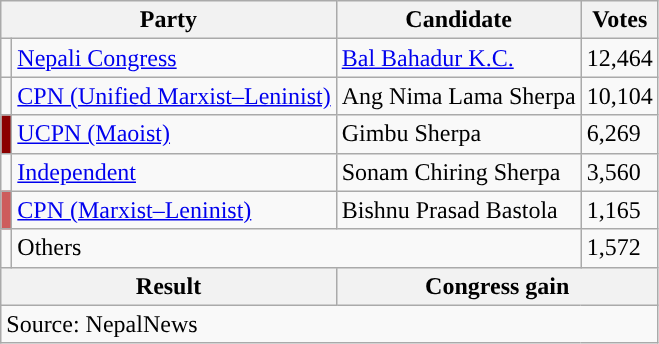<table class="wikitable">
<tr>
<th colspan="2">Party</th>
<th>Candidate</th>
<th>Votes</th>
</tr>
<tr>
<td style="background-color:"></td>
<td><a href='#'>Nepali Congress</a></td>
<td><a href='#'>Bal Bahadur K.C.</a></td>
<td>12,464</td>
</tr>
<tr>
<td style="background-color:"></td>
<td><a href='#'>CPN (Unified Marxist–Leninist)</a></td>
<td>Ang Nima Lama Sherpa</td>
<td>10,104</td>
</tr>
<tr>
<td style="background-color:darkred"></td>
<td><a href='#'>UCPN (Maoist)</a></td>
<td>Gimbu Sherpa</td>
<td>6,269</td>
</tr>
<tr>
<td style="background-color:"></td>
<td><a href='#'>Independent</a></td>
<td>Sonam Chiring Sherpa</td>
<td>3,560</td>
</tr>
<tr>
<td style="background-color:indianred"></td>
<td><a href='#'>CPN (Marxist–Leninist)</a></td>
<td>Bishnu Prasad Bastola</td>
<td>1,165</td>
</tr>
<tr>
<td></td>
<td colspan="2">Others</td>
<td>1,572</td>
</tr>
<tr>
<th colspan="2">Result</th>
<th colspan="2">Congress gain</th>
</tr>
<tr>
<td colspan="4">Source: NepalNews</td>
</tr>
</table>
